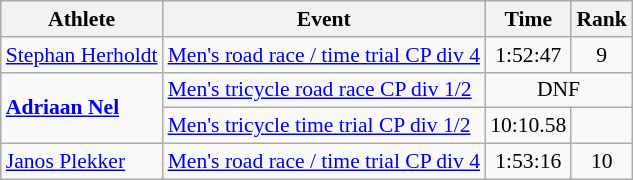<table class=wikitable style="font-size:90%">
<tr>
<th>Athlete</th>
<th>Event</th>
<th>Time</th>
<th>Rank</th>
</tr>
<tr>
<td><a href='#'>Stephan Herholdt</a></td>
<td><a href='#'>Men's road race / time trial CP div 4</a></td>
<td style="text-align:center;">1:52:47</td>
<td style="text-align:center;">9</td>
</tr>
<tr>
<td rowspan="2"><strong><a href='#'>Adriaan Nel</a></strong></td>
<td><a href='#'>Men's tricycle road race CP div 1/2</a></td>
<td style="text-align:center;" colspan="2">DNF</td>
</tr>
<tr>
<td><a href='#'>Men's tricycle time trial CP div 1/2</a></td>
<td style="text-align:center;">10:10.58</td>
<td style="text-align:center;"></td>
</tr>
<tr>
<td><a href='#'>Janos Plekker</a></td>
<td><a href='#'>Men's road race / time trial CP div 4</a></td>
<td style="text-align:center;">1:53:16</td>
<td style="text-align:center;">10</td>
</tr>
</table>
